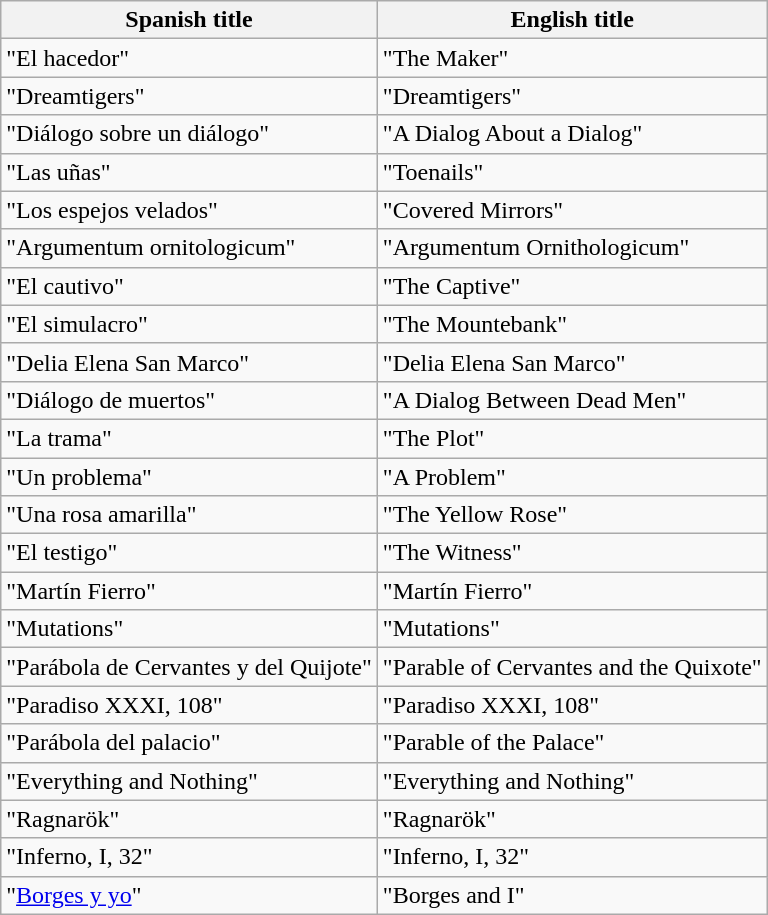<table class="wikitable">
<tr>
<th>Spanish title</th>
<th>English title</th>
</tr>
<tr>
<td>"El hacedor"</td>
<td>"The Maker"</td>
</tr>
<tr>
<td>"Dreamtigers"</td>
<td>"Dreamtigers"</td>
</tr>
<tr>
<td>"Diálogo sobre un diálogo"</td>
<td>"A Dialog About a Dialog"</td>
</tr>
<tr>
<td>"Las uñas"</td>
<td>"Toenails"</td>
</tr>
<tr>
<td>"Los espejos velados"</td>
<td>"Covered Mirrors"</td>
</tr>
<tr>
<td>"Argumentum ornitologicum"</td>
<td>"Argumentum Ornithologicum"</td>
</tr>
<tr>
<td>"El cautivo"</td>
<td>"The Captive"</td>
</tr>
<tr>
<td>"El simulacro"</td>
<td>"The Mountebank"</td>
</tr>
<tr>
<td>"Delia Elena San Marco"</td>
<td>"Delia Elena San Marco"</td>
</tr>
<tr>
<td>"Diálogo de muertos"</td>
<td>"A Dialog Between Dead Men"</td>
</tr>
<tr>
<td>"La trama"</td>
<td>"The Plot"</td>
</tr>
<tr>
<td>"Un problema"</td>
<td>"A Problem"</td>
</tr>
<tr>
<td>"Una rosa amarilla"</td>
<td>"The Yellow Rose"</td>
</tr>
<tr>
<td>"El testigo"</td>
<td>"The Witness"</td>
</tr>
<tr>
<td>"Martín Fierro"</td>
<td>"Martín Fierro"</td>
</tr>
<tr>
<td>"Mutations"</td>
<td>"Mutations"</td>
</tr>
<tr>
<td>"Parábola de Cervantes y del Quijote"</td>
<td>"Parable of Cervantes and the Quixote"</td>
</tr>
<tr>
<td>"Paradiso XXXI, 108"</td>
<td>"Paradiso XXXI, 108"</td>
</tr>
<tr>
<td>"Parábola del palacio"</td>
<td>"Parable of the Palace"</td>
</tr>
<tr>
<td>"Everything and Nothing"</td>
<td>"Everything and Nothing"</td>
</tr>
<tr>
<td>"Ragnarök"</td>
<td>"Ragnarök"</td>
</tr>
<tr>
<td>"Inferno, I, 32"</td>
<td>"Inferno, I, 32"</td>
</tr>
<tr>
<td>"<a href='#'>Borges y yo</a>"</td>
<td>"Borges and I"</td>
</tr>
</table>
